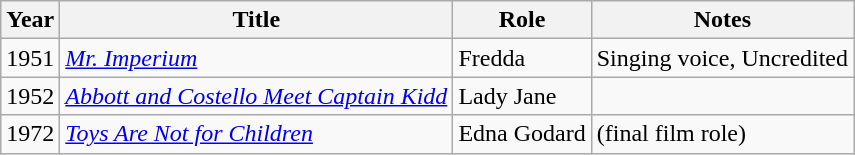<table class="wikitable">
<tr>
<th>Year</th>
<th>Title</th>
<th>Role</th>
<th>Notes</th>
</tr>
<tr>
<td>1951</td>
<td><em><a href='#'>Mr. Imperium</a></em></td>
<td>Fredda</td>
<td>Singing voice, Uncredited</td>
</tr>
<tr>
<td>1952</td>
<td><em><a href='#'>Abbott and Costello Meet Captain Kidd</a></em></td>
<td>Lady Jane</td>
<td></td>
</tr>
<tr>
<td>1972</td>
<td><em><a href='#'>Toys Are Not for Children</a></em></td>
<td>Edna Godard</td>
<td>(final film role)</td>
</tr>
</table>
